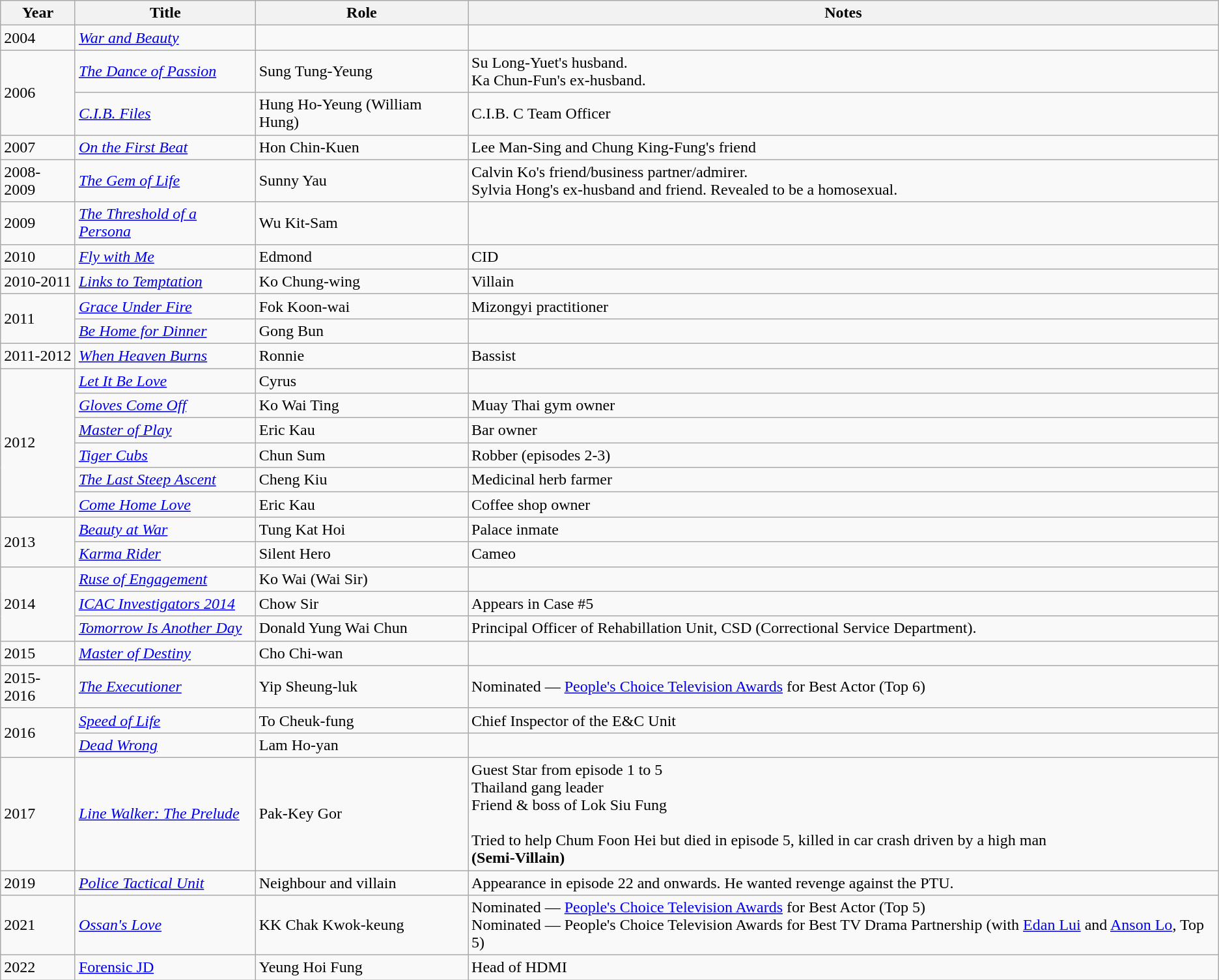<table class="wikitable plainrowheaders sortable">
<tr>
<th scope="col">Year</th>
<th scope="col">Title</th>
<th scope="col">Role</th>
<th scope="col" class="unsortable">Notes</th>
</tr>
<tr>
<td>2004</td>
<td><em><a href='#'>War and Beauty</a></em></td>
<td></td>
<td></td>
</tr>
<tr>
<td rowspan="2">2006</td>
<td><em><a href='#'>The Dance of Passion</a></em></td>
<td>Sung Tung-Yeung</td>
<td>Su Long-Yuet's husband.<br>Ka Chun-Fun's ex-husband.</td>
</tr>
<tr>
<td><em><a href='#'>C.I.B. Files</a></em></td>
<td>Hung Ho-Yeung (William Hung)</td>
<td>C.I.B. C Team Officer</td>
</tr>
<tr>
<td>2007</td>
<td><em><a href='#'>On the First Beat</a></em></td>
<td>Hon Chin-Kuen</td>
<td>Lee Man-Sing and Chung King-Fung's friend</td>
</tr>
<tr>
<td>2008-2009</td>
<td><em><a href='#'>The Gem of Life</a></em></td>
<td>Sunny Yau</td>
<td>Calvin Ko's friend/business partner/admirer.<br>Sylvia Hong's ex-husband and friend. Revealed to be a homosexual.</td>
</tr>
<tr>
<td>2009</td>
<td><em><a href='#'>The Threshold of a Persona</a></em></td>
<td>Wu Kit-Sam</td>
<td></td>
</tr>
<tr>
<td>2010</td>
<td><em><a href='#'>Fly with Me</a></em></td>
<td>Edmond</td>
<td>CID</td>
</tr>
<tr>
<td>2010-2011</td>
<td><em><a href='#'>Links to Temptation</a></em></td>
<td>Ko Chung-wing</td>
<td>Villain</td>
</tr>
<tr>
<td rowspan="2">2011</td>
<td><em><a href='#'>Grace Under Fire</a></em></td>
<td>Fok Koon-wai</td>
<td>Mizongyi practitioner</td>
</tr>
<tr>
<td><em><a href='#'>Be Home for Dinner</a></em></td>
<td>Gong Bun</td>
<td></td>
</tr>
<tr>
<td>2011-2012</td>
<td><em><a href='#'>When Heaven Burns</a></em></td>
<td>Ronnie</td>
<td>Bassist</td>
</tr>
<tr>
<td rowspan="6">2012</td>
<td><em><a href='#'>Let It Be Love</a></em></td>
<td>Cyrus</td>
<td></td>
</tr>
<tr>
<td><em><a href='#'>Gloves Come Off</a></em></td>
<td>Ko Wai Ting</td>
<td>Muay Thai gym owner</td>
</tr>
<tr>
<td><em><a href='#'>Master of Play</a></em></td>
<td>Eric Kau</td>
<td>Bar owner</td>
</tr>
<tr>
<td><em><a href='#'>Tiger Cubs</a></em></td>
<td>Chun Sum</td>
<td>Robber (episodes 2-3)</td>
</tr>
<tr>
<td><em><a href='#'>The Last Steep Ascent</a></em></td>
<td>Cheng Kiu</td>
<td>Medicinal herb farmer</td>
</tr>
<tr>
<td><em><a href='#'>Come Home Love</a></em></td>
<td>Eric Kau</td>
<td>Coffee shop owner</td>
</tr>
<tr>
<td rowspan="2">2013</td>
<td><em><a href='#'>Beauty at War</a></em></td>
<td>Tung Kat Hoi</td>
<td>Palace inmate</td>
</tr>
<tr>
<td><em><a href='#'>Karma Rider</a></em></td>
<td>Silent Hero</td>
<td>Cameo</td>
</tr>
<tr>
<td rowspan="3">2014</td>
<td><em><a href='#'>Ruse of Engagement</a></em></td>
<td>Ko Wai (Wai Sir)</td>
<td></td>
</tr>
<tr>
<td><em><a href='#'>ICAC Investigators 2014</a></em></td>
<td>Chow Sir</td>
<td>Appears in Case #5</td>
</tr>
<tr>
<td><em><a href='#'>Tomorrow Is Another Day</a></em></td>
<td>Donald Yung Wai Chun</td>
<td>Principal Officer of Rehabillation Unit, CSD (Correctional Service Department).</td>
</tr>
<tr>
<td>2015</td>
<td><em><a href='#'>Master of Destiny</a></em></td>
<td>Cho Chi-wan</td>
<td></td>
</tr>
<tr>
<td>2015-2016</td>
<td><em><a href='#'>The Executioner</a></em></td>
<td>Yip Sheung-luk</td>
<td>Nominated — <a href='#'>People's Choice Television Awards</a> for Best Actor (Top 6)</td>
</tr>
<tr>
<td rowspan="2">2016</td>
<td><em><a href='#'>Speed of Life</a></em></td>
<td>To Cheuk-fung</td>
<td>Chief Inspector of the E&C Unit</td>
</tr>
<tr>
<td><em><a href='#'>Dead Wrong</a></em></td>
<td>Lam Ho-yan</td>
<td></td>
</tr>
<tr>
<td>2017</td>
<td><em><a href='#'>Line Walker: The Prelude</a></em></td>
<td>Pak-Key Gor</td>
<td>Guest Star from episode 1 to 5 <br>Thailand gang leader <br>Friend & boss of Lok Siu Fung <br><br>Tried to help Chum Foon Hei but died in episode 5, killed in car crash driven by a high man<br><strong>(Semi-Villain)</strong></td>
</tr>
<tr>
<td>2019</td>
<td><em><a href='#'>Police Tactical Unit</a></em></td>
<td>Neighbour and villain</td>
<td>Appearance in episode 22 and onwards.  He wanted revenge against the PTU.</td>
</tr>
<tr>
<td>2021</td>
<td><em><a href='#'>Ossan's Love</a></em></td>
<td>KK Chak Kwok-keung</td>
<td>Nominated — <a href='#'>People's Choice Television Awards</a> for Best Actor (Top 5) <br>Nominated — People's Choice Television Awards for Best TV Drama Partnership (with <a href='#'>Edan Lui</a> and <a href='#'>Anson Lo</a>, Top 5)</td>
</tr>
<tr>
<td rowspan="3">2022</td>
<td><a href='#'>Forensic JD</a></td>
<td>Yeung Hoi Fung</td>
<td>Head of HDMI</td>
</tr>
</table>
